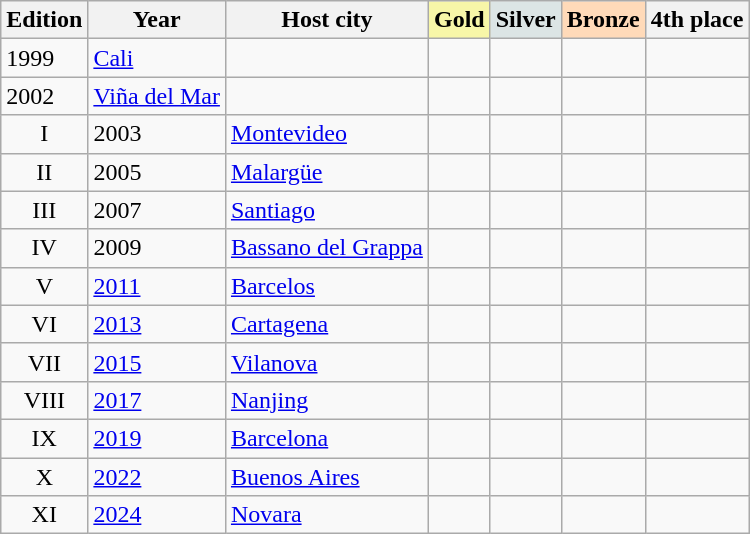<table class="wikitable sortable">
<tr>
<th>Edition</th>
<th>Year</th>
<th>Host city</th>
<th style="background-color: #F7F6A8;"> Gold</th>
<th style="background-color: #DCE5E5;"> Silver</th>
<th style="background-color: #FFDAB9;"> Bronze</th>
<th>4th place</th>
</tr>
<tr NO>
<td>1999</td>
<td> <a href='#'>Cali</a></td>
<td></td>
<td></td>
<td></td>
<td></td>
<td></td>
</tr>
<tr>
<td>2002</td>
<td> <a href='#'>Viña del Mar</a></td>
<td></td>
<td></td>
<td></td>
<td></td>
<td></td>
</tr>
<tr>
<td align=center>I</td>
<td>2003</td>
<td> <a href='#'>Montevideo</a></td>
<td></td>
<td></td>
<td></td>
<td></td>
</tr>
<tr NO>
<td align=center>II</td>
<td>2005</td>
<td> <a href='#'>Malargüe</a></td>
<td></td>
<td></td>
<td></td>
<td></td>
</tr>
<tr>
<td align=center>III</td>
<td>2007</td>
<td> <a href='#'>Santiago</a></td>
<td></td>
<td></td>
<td></td>
<td></td>
</tr>
<tr>
<td align=center>IV</td>
<td>2009</td>
<td> <a href='#'>Bassano del Grappa</a></td>
<td></td>
<td></td>
<td></td>
<td></td>
</tr>
<tr>
<td align=center>V</td>
<td><a href='#'>2011</a></td>
<td> <a href='#'>Barcelos</a></td>
<td></td>
<td></td>
<td></td>
<td></td>
</tr>
<tr>
<td align=center>VI</td>
<td><a href='#'>2013</a></td>
<td> <a href='#'>Cartagena</a></td>
<td></td>
<td></td>
<td></td>
<td></td>
</tr>
<tr>
<td align=center>VII</td>
<td><a href='#'>2015</a></td>
<td> <a href='#'>Vilanova</a></td>
<td></td>
<td></td>
<td></td>
<td></td>
</tr>
<tr>
<td align=center>VIII</td>
<td><a href='#'>2017</a></td>
<td> <a href='#'>Nanjing</a></td>
<td></td>
<td></td>
<td></td>
<td></td>
</tr>
<tr>
<td align=center>IX</td>
<td><a href='#'>2019</a></td>
<td> <a href='#'>Barcelona</a></td>
<td></td>
<td></td>
<td></td>
<td></td>
</tr>
<tr>
<td align=center>X</td>
<td><a href='#'>2022</a></td>
<td> <a href='#'>Buenos Aires</a></td>
<td></td>
<td></td>
<td></td>
<td></td>
</tr>
<tr>
<td align=center>XI</td>
<td><a href='#'>2024</a></td>
<td> <a href='#'>Novara</a></td>
<td></td>
<td></td>
<td></td>
<td></td>
</tr>
</table>
